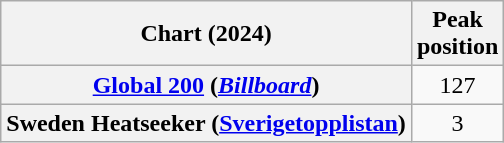<table class="wikitable sortable plainrowheaders" style="text-align:center">
<tr>
<th scope="col">Chart (2024)</th>
<th scope="col">Peak<br>position</th>
</tr>
<tr>
<th scope="row"><a href='#'>Global 200</a> (<em><a href='#'>Billboard</a></em>)</th>
<td>127</td>
</tr>
<tr>
<th scope="row">Sweden Heatseeker (<a href='#'>Sverigetopplistan</a>)</th>
<td>3</td>
</tr>
</table>
